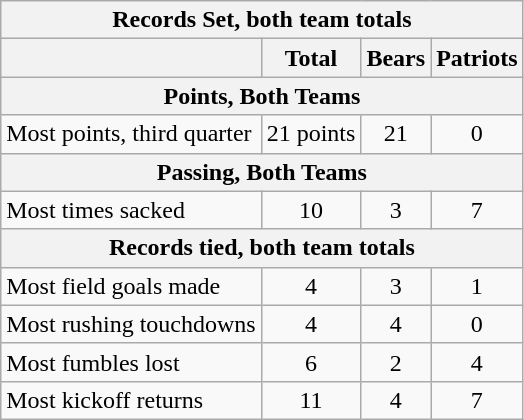<table class="wikitable">
<tr>
<th colspan=4>Records Set, both team totals</th>
</tr>
<tr>
<th></th>
<th>Total</th>
<th>Bears</th>
<th>Patriots</th>
</tr>
<tr>
<th colspan=4>Points, Both Teams</th>
</tr>
<tr align=center>
<td align=left>Most points, third quarter</td>
<td>21 points</td>
<td>21</td>
<td>0</td>
</tr>
<tr>
<th colspan=4>Passing, Both Teams</th>
</tr>
<tr align=center>
<td align=left>Most times sacked</td>
<td>10</td>
<td>3</td>
<td>7</td>
</tr>
<tr>
<th colspan=4>Records tied, both team totals</th>
</tr>
<tr align=center>
<td align=left>Most field goals made</td>
<td>4</td>
<td>3</td>
<td>1</td>
</tr>
<tr align=center>
<td align=left>Most rushing touchdowns</td>
<td>4</td>
<td>4</td>
<td>0</td>
</tr>
<tr align=center>
<td align=left>Most fumbles lost</td>
<td>6</td>
<td>2</td>
<td>4</td>
</tr>
<tr align=center>
<td align=left>Most kickoff returns</td>
<td>11</td>
<td>4</td>
<td>7</td>
</tr>
</table>
